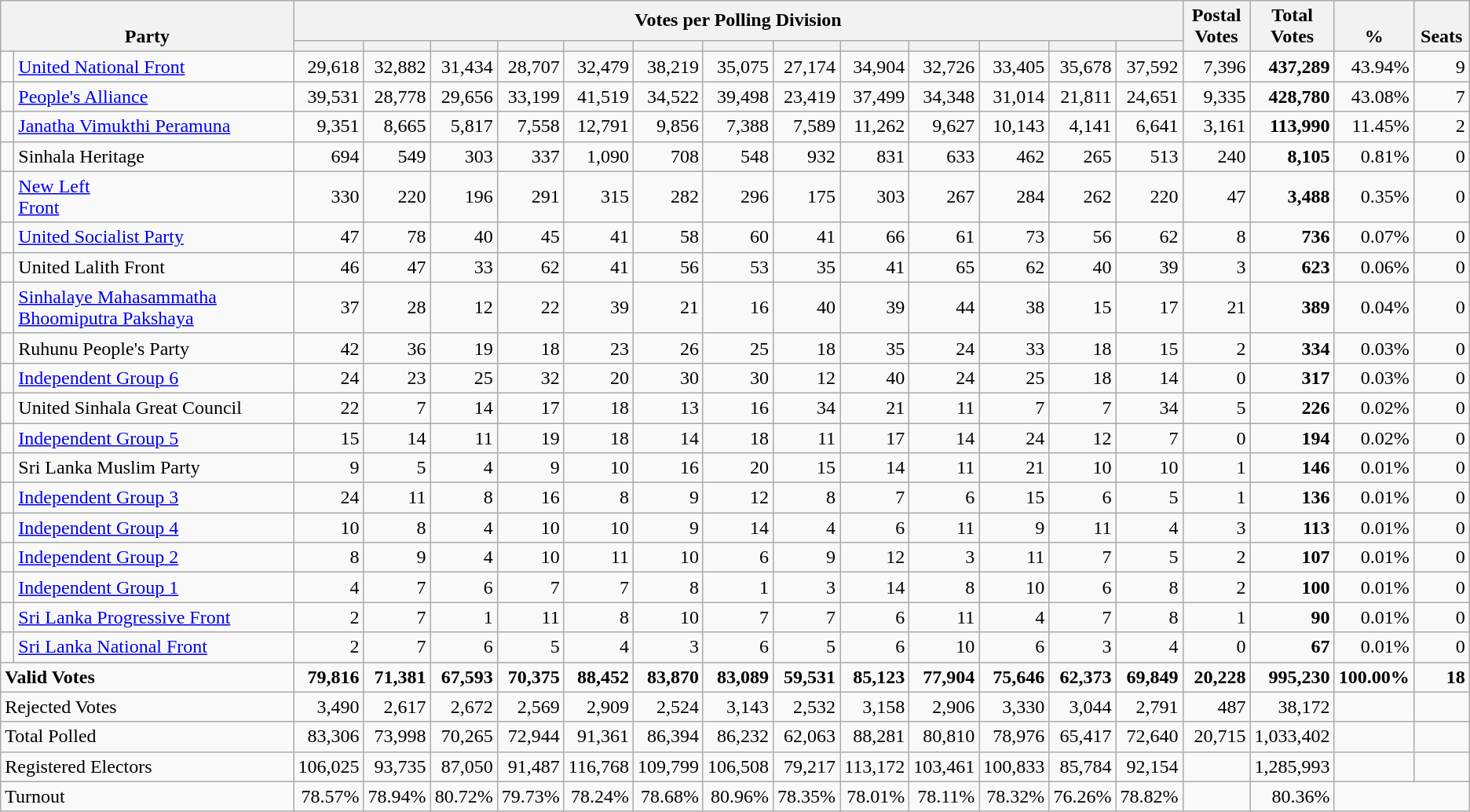<table class="wikitable" border="1" style="text-align:right;">
<tr>
<th align=left valign=bottom rowspan=2 colspan=2>Party</th>
<th colspan=13>Votes per Polling Division</th>
<th align=center valign=bottom rowspan=2 width="50">Postal<br>Votes</th>
<th align=center valign=bottom rowspan=2 width="50">Total Votes</th>
<th align=center valign=bottom rowspan=2 width="50">%</th>
<th align=center valign=bottom rowspan=2 width="40">Seats</th>
</tr>
<tr>
<th></th>
<th></th>
<th></th>
<th></th>
<th></th>
<th></th>
<th></th>
<th></th>
<th></th>
<th></th>
<th></th>
<th></th>
<th></th>
</tr>
<tr>
<td bgcolor=> </td>
<td align=left><a href='#'>United National Front</a></td>
<td>29,618</td>
<td>32,882</td>
<td>31,434</td>
<td>28,707</td>
<td>32,479</td>
<td>38,219</td>
<td>35,075</td>
<td>27,174</td>
<td>34,904</td>
<td>32,726</td>
<td>33,405</td>
<td>35,678</td>
<td>37,592</td>
<td>7,396</td>
<td><strong>437,289</strong></td>
<td>43.94%</td>
<td>9</td>
</tr>
<tr>
<td bgcolor=> </td>
<td align=left><a href='#'>People's Alliance</a></td>
<td>39,531</td>
<td>28,778</td>
<td>29,656</td>
<td>33,199</td>
<td>41,519</td>
<td>34,522</td>
<td>39,498</td>
<td>23,419</td>
<td>37,499</td>
<td>34,348</td>
<td>31,014</td>
<td>21,811</td>
<td>24,651</td>
<td>9,335</td>
<td><strong>428,780</strong></td>
<td>43.08%</td>
<td>7</td>
</tr>
<tr>
<td bgcolor=> </td>
<td align=left><a href='#'>Janatha Vimukthi Peramuna</a></td>
<td>9,351</td>
<td>8,665</td>
<td>5,817</td>
<td>7,558</td>
<td>12,791</td>
<td>9,856</td>
<td>7,388</td>
<td>7,589</td>
<td>11,262</td>
<td>9,627</td>
<td>10,143</td>
<td>4,141</td>
<td>6,641</td>
<td>3,161</td>
<td><strong>113,990</strong></td>
<td>11.45%</td>
<td>2</td>
</tr>
<tr>
<td bgcolor=> </td>
<td align=left>Sinhala Heritage</td>
<td>694</td>
<td>549</td>
<td>303</td>
<td>337</td>
<td>1,090</td>
<td>708</td>
<td>548</td>
<td>932</td>
<td>831</td>
<td>633</td>
<td>462</td>
<td>265</td>
<td>513</td>
<td>240</td>
<td><strong>8,105</strong></td>
<td>0.81%</td>
<td>0</td>
</tr>
<tr>
<td bgcolor=> </td>
<td align=left><a href='#'>New Left<br>Front</a></td>
<td>330</td>
<td>220</td>
<td>196</td>
<td>291</td>
<td>315</td>
<td>282</td>
<td>296</td>
<td>175</td>
<td>303</td>
<td>267</td>
<td>284</td>
<td>262</td>
<td>220</td>
<td>47</td>
<td><strong>3,488</strong></td>
<td>0.35%</td>
<td>0</td>
</tr>
<tr>
<td bgcolor=> </td>
<td align=left><a href='#'>United Socialist Party</a></td>
<td>47</td>
<td>78</td>
<td>40</td>
<td>45</td>
<td>41</td>
<td>58</td>
<td>60</td>
<td>41</td>
<td>66</td>
<td>61</td>
<td>73</td>
<td>56</td>
<td>62</td>
<td>8</td>
<td><strong>736</strong></td>
<td>0.07%</td>
<td>0</td>
</tr>
<tr>
<td bgcolor=> </td>
<td align=left>United Lalith Front</td>
<td>46</td>
<td>47</td>
<td>33</td>
<td>62</td>
<td>41</td>
<td>56</td>
<td>53</td>
<td>35</td>
<td>41</td>
<td>65</td>
<td>62</td>
<td>40</td>
<td>39</td>
<td>3</td>
<td><strong>623</strong></td>
<td>0.06%</td>
<td>0</td>
</tr>
<tr>
<td bgcolor=> </td>
<td align=left><a href='#'>Sinhalaye Mahasammatha Bhoomiputra Pakshaya</a></td>
<td>37</td>
<td>28</td>
<td>12</td>
<td>22</td>
<td>39</td>
<td>21</td>
<td>16</td>
<td>40</td>
<td>39</td>
<td>44</td>
<td>38</td>
<td>15</td>
<td>17</td>
<td>21</td>
<td><strong>389</strong></td>
<td>0.04%</td>
<td>0</td>
</tr>
<tr>
<td bgcolor=> </td>
<td align=left>Ruhunu People's Party</td>
<td>42</td>
<td>36</td>
<td>19</td>
<td>18</td>
<td>23</td>
<td>26</td>
<td>25</td>
<td>18</td>
<td>35</td>
<td>24</td>
<td>33</td>
<td>18</td>
<td>15</td>
<td>2</td>
<td><strong>334</strong></td>
<td>0.03%</td>
<td>0</td>
</tr>
<tr>
<td bgcolor=> </td>
<td align=left><a href='#'>Independent Group 6</a></td>
<td>24</td>
<td>23</td>
<td>25</td>
<td>32</td>
<td>20</td>
<td>30</td>
<td>30</td>
<td>12</td>
<td>40</td>
<td>24</td>
<td>25</td>
<td>18</td>
<td>14</td>
<td>0</td>
<td><strong>317</strong></td>
<td>0.03%</td>
<td>0</td>
</tr>
<tr>
<td bgcolor=> </td>
<td align=left>United Sinhala Great Council</td>
<td>22</td>
<td>7</td>
<td>14</td>
<td>17</td>
<td>18</td>
<td>13</td>
<td>16</td>
<td>34</td>
<td>21</td>
<td>11</td>
<td>7</td>
<td>7</td>
<td>34</td>
<td>5</td>
<td><strong>226</strong></td>
<td>0.02%</td>
<td>0</td>
</tr>
<tr>
<td bgcolor=> </td>
<td align=left><a href='#'>Independent Group 5</a></td>
<td>15</td>
<td>14</td>
<td>11</td>
<td>19</td>
<td>18</td>
<td>14</td>
<td>18</td>
<td>11</td>
<td>17</td>
<td>14</td>
<td>24</td>
<td>12</td>
<td>7</td>
<td>0</td>
<td><strong>194</strong></td>
<td>0.02%</td>
<td>0</td>
</tr>
<tr>
<td bgcolor=> </td>
<td align=left>Sri Lanka Muslim Party</td>
<td>9</td>
<td>5</td>
<td>4</td>
<td>9</td>
<td>10</td>
<td>16</td>
<td>20</td>
<td>15</td>
<td>14</td>
<td>11</td>
<td>21</td>
<td>10</td>
<td>10</td>
<td>1</td>
<td><strong>146</strong></td>
<td>0.01%</td>
<td>0</td>
</tr>
<tr>
<td bgcolor=> </td>
<td align=left><a href='#'>Independent Group 3</a></td>
<td>24</td>
<td>11</td>
<td>8</td>
<td>16</td>
<td>8</td>
<td>9</td>
<td>12</td>
<td>8</td>
<td>7</td>
<td>6</td>
<td>15</td>
<td>6</td>
<td>5</td>
<td>1</td>
<td><strong>136</strong></td>
<td>0.01%</td>
<td>0</td>
</tr>
<tr>
<td bgcolor=> </td>
<td align=left><a href='#'>Independent Group 4</a></td>
<td>10</td>
<td>8</td>
<td>4</td>
<td>10</td>
<td>10</td>
<td>9</td>
<td>14</td>
<td>4</td>
<td>6</td>
<td>11</td>
<td>9</td>
<td>11</td>
<td>4</td>
<td>3</td>
<td><strong>113</strong></td>
<td>0.01%</td>
<td>0</td>
</tr>
<tr>
<td bgcolor=> </td>
<td align=left><a href='#'>Independent Group 2</a></td>
<td>8</td>
<td>9</td>
<td>4</td>
<td>10</td>
<td>11</td>
<td>10</td>
<td>6</td>
<td>9</td>
<td>12</td>
<td>3</td>
<td>11</td>
<td>7</td>
<td>5</td>
<td>2</td>
<td><strong>107</strong></td>
<td>0.01%</td>
<td>0</td>
</tr>
<tr>
<td bgcolor=> </td>
<td align=left><a href='#'>Independent Group 1</a></td>
<td>4</td>
<td>7</td>
<td>6</td>
<td>7</td>
<td>7</td>
<td>8</td>
<td>1</td>
<td>3</td>
<td>14</td>
<td>8</td>
<td>10</td>
<td>6</td>
<td>8</td>
<td>2</td>
<td><strong>100</strong></td>
<td>0.01%</td>
<td>0</td>
</tr>
<tr>
<td bgcolor=> </td>
<td align=left><a href='#'>Sri Lanka Progressive Front</a></td>
<td>2</td>
<td>7</td>
<td>1</td>
<td>11</td>
<td>8</td>
<td>10</td>
<td>7</td>
<td>7</td>
<td>6</td>
<td>11</td>
<td>4</td>
<td>7</td>
<td>8</td>
<td>1</td>
<td><strong>90</strong></td>
<td>0.01%</td>
<td>0</td>
</tr>
<tr>
<td bgcolor=> </td>
<td align=left><a href='#'>Sri Lanka National Front</a></td>
<td>2</td>
<td>7</td>
<td>6</td>
<td>5</td>
<td>4</td>
<td>3</td>
<td>6</td>
<td>5</td>
<td>6</td>
<td>10</td>
<td>6</td>
<td>3</td>
<td>4</td>
<td>0</td>
<td><strong>67</strong></td>
<td>0.01%</td>
<td>0</td>
</tr>
<tr>
<td align=left colspan=2><strong>Valid Votes</strong></td>
<td><strong>79,816</strong></td>
<td><strong>71,381</strong></td>
<td><strong>67,593</strong></td>
<td><strong>70,375</strong></td>
<td><strong>88,452</strong></td>
<td><strong>83,870</strong></td>
<td><strong>83,089</strong></td>
<td><strong>59,531</strong></td>
<td><strong>85,123</strong></td>
<td><strong>77,904</strong></td>
<td><strong>75,646</strong></td>
<td><strong>62,373</strong></td>
<td><strong>69,849</strong></td>
<td><strong>20,228</strong></td>
<td><strong>995,230</strong></td>
<td><strong>100.00%</strong></td>
<td><strong>18</strong></td>
</tr>
<tr>
<td align=left colspan=2>Rejected Votes</td>
<td>3,490</td>
<td>2,617</td>
<td>2,672</td>
<td>2,569</td>
<td>2,909</td>
<td>2,524</td>
<td>3,143</td>
<td>2,532</td>
<td>3,158</td>
<td>2,906</td>
<td>3,330</td>
<td>3,044</td>
<td>2,791</td>
<td>487</td>
<td>38,172</td>
<td></td>
<td></td>
</tr>
<tr>
<td align=left colspan=2>Total Polled</td>
<td>83,306</td>
<td>73,998</td>
<td>70,265</td>
<td>72,944</td>
<td>91,361</td>
<td>86,394</td>
<td>86,232</td>
<td>62,063</td>
<td>88,281</td>
<td>80,810</td>
<td>78,976</td>
<td>65,417</td>
<td>72,640</td>
<td>20,715</td>
<td>1,033,402</td>
<td></td>
<td></td>
</tr>
<tr>
<td align=left colspan=2>Registered Electors</td>
<td>106,025</td>
<td>93,735</td>
<td>87,050</td>
<td>91,487</td>
<td>116,768</td>
<td>109,799</td>
<td>106,508</td>
<td>79,217</td>
<td>113,172</td>
<td>103,461</td>
<td>100,833</td>
<td>85,784</td>
<td>92,154</td>
<td></td>
<td>1,285,993</td>
<td></td>
<td></td>
</tr>
<tr>
<td align=left colspan=2>Turnout</td>
<td>78.57%</td>
<td>78.94%</td>
<td>80.72%</td>
<td>79.73%</td>
<td>78.24%</td>
<td>78.68%</td>
<td>80.96%</td>
<td>78.35%</td>
<td>78.01%</td>
<td>78.11%</td>
<td>78.32%</td>
<td>76.26%</td>
<td>78.82%</td>
<td></td>
<td>80.36%</td>
</tr>
</table>
